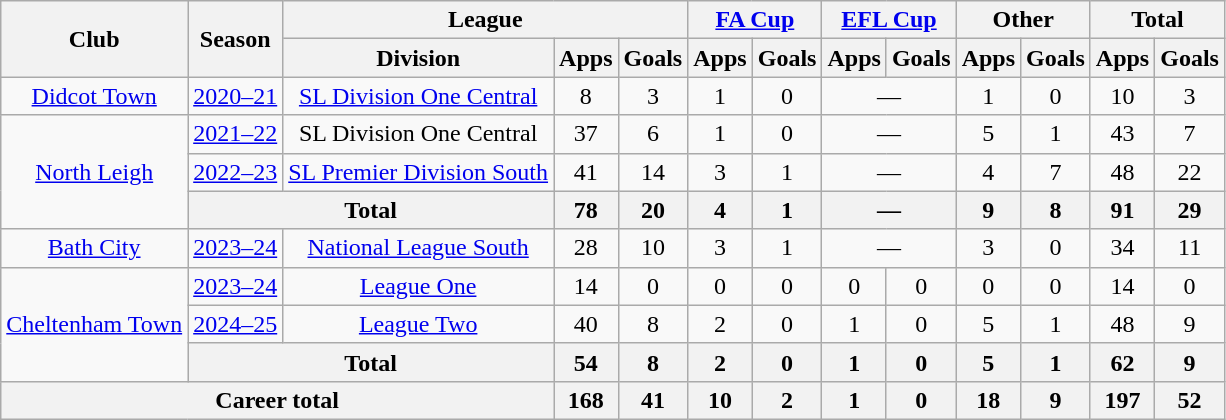<table class="wikitable" style="text-align: center">
<tr>
<th rowspan="2">Club</th>
<th rowspan="2">Season</th>
<th colspan="3">League</th>
<th colspan="2"><a href='#'>FA Cup</a></th>
<th colspan="2"><a href='#'>EFL Cup</a></th>
<th colspan="2">Other</th>
<th colspan="2">Total</th>
</tr>
<tr>
<th>Division</th>
<th>Apps</th>
<th>Goals</th>
<th>Apps</th>
<th>Goals</th>
<th>Apps</th>
<th>Goals</th>
<th>Apps</th>
<th>Goals</th>
<th>Apps</th>
<th>Goals</th>
</tr>
<tr>
<td><a href='#'>Didcot Town</a></td>
<td><a href='#'>2020–21</a></td>
<td><a href='#'>SL Division One Central</a></td>
<td>8</td>
<td>3</td>
<td>1</td>
<td>0</td>
<td colspan="2">—</td>
<td>1</td>
<td>0</td>
<td>10</td>
<td>3</td>
</tr>
<tr>
<td rowspan="3"><a href='#'>North Leigh</a></td>
<td><a href='#'>2021–22</a></td>
<td>SL Division One Central</td>
<td>37</td>
<td>6</td>
<td>1</td>
<td>0</td>
<td colspan="2">—</td>
<td>5</td>
<td>1</td>
<td>43</td>
<td>7</td>
</tr>
<tr>
<td><a href='#'>2022–23</a></td>
<td><a href='#'>SL Premier Division South</a></td>
<td>41</td>
<td>14</td>
<td>3</td>
<td>1</td>
<td colspan="2">—</td>
<td>4</td>
<td>7</td>
<td>48</td>
<td>22</td>
</tr>
<tr>
<th colspan="2">Total</th>
<th>78</th>
<th>20</th>
<th>4</th>
<th>1</th>
<th colspan="2">—</th>
<th>9</th>
<th>8</th>
<th>91</th>
<th>29</th>
</tr>
<tr>
<td><a href='#'>Bath City</a></td>
<td><a href='#'>2023–24</a></td>
<td><a href='#'>National League South</a></td>
<td>28</td>
<td>10</td>
<td>3</td>
<td>1</td>
<td colspan="2">—</td>
<td>3</td>
<td>0</td>
<td>34</td>
<td>11</td>
</tr>
<tr>
<td rowspan="3"><a href='#'>Cheltenham Town</a></td>
<td><a href='#'>2023–24</a></td>
<td><a href='#'>League One</a></td>
<td>14</td>
<td>0</td>
<td>0</td>
<td>0</td>
<td>0</td>
<td>0</td>
<td>0</td>
<td>0</td>
<td>14</td>
<td>0</td>
</tr>
<tr>
<td><a href='#'>2024–25</a></td>
<td><a href='#'>League Two</a></td>
<td>40</td>
<td>8</td>
<td>2</td>
<td>0</td>
<td>1</td>
<td>0</td>
<td>5</td>
<td>1</td>
<td>48</td>
<td>9</td>
</tr>
<tr>
<th colspan="2">Total</th>
<th>54</th>
<th>8</th>
<th>2</th>
<th>0</th>
<th>1</th>
<th>0</th>
<th>5</th>
<th>1</th>
<th>62</th>
<th>9</th>
</tr>
<tr>
<th colspan="3">Career total</th>
<th>168</th>
<th>41</th>
<th>10</th>
<th>2</th>
<th>1</th>
<th>0</th>
<th>18</th>
<th>9</th>
<th>197</th>
<th>52</th>
</tr>
</table>
